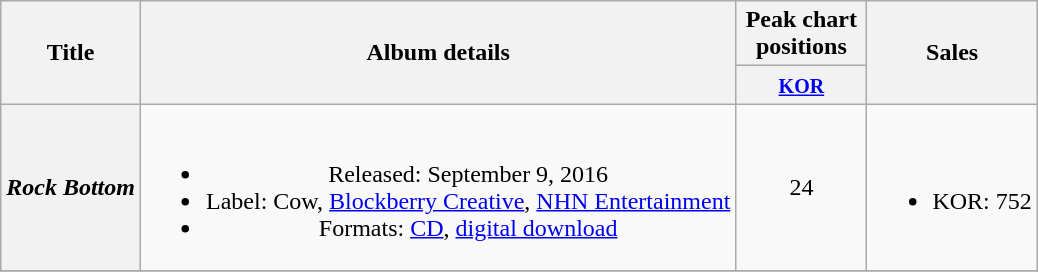<table class="wikitable plainrowheaders" style="text-align:center;">
<tr>
<th scope="col" rowspan="2">Title</th>
<th scope="col" rowspan="2">Album details</th>
<th scope="col" colspan="1" style="width:5em;">Peak chart positions</th>
<th scope="col" rowspan="2">Sales</th>
</tr>
<tr>
<th><small><a href='#'>KOR</a></small><br></th>
</tr>
<tr>
<th scope="row"><em>Rock Bottom</em></th>
<td><br><ul><li>Released: September 9, 2016</li><li>Label: Cow, <a href='#'>Blockberry Creative</a>, <a href='#'>NHN Entertainment</a></li><li>Formats: <a href='#'>CD</a>, <a href='#'>digital download</a></li></ul></td>
<td>24</td>
<td><br><ul><li>KOR: 752</li></ul></td>
</tr>
<tr>
</tr>
</table>
